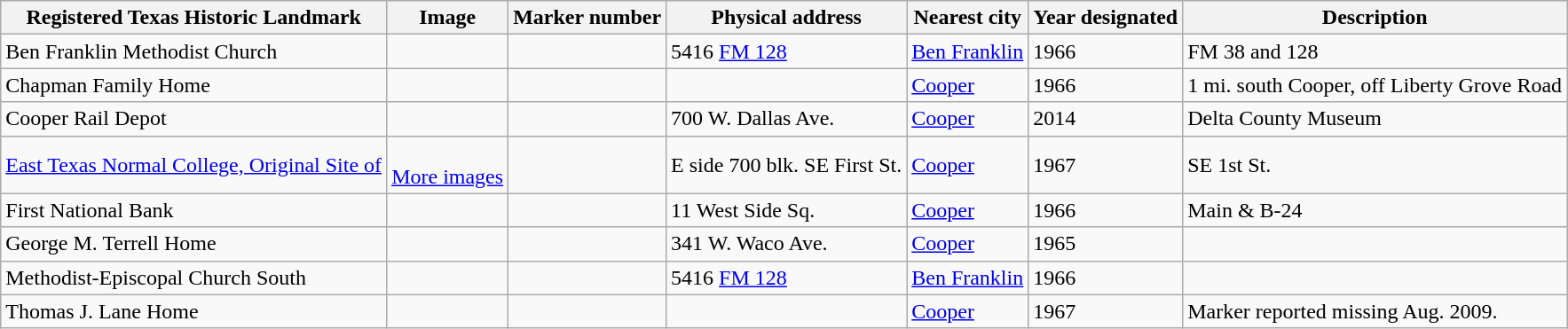<table class="wikitable sortable">
<tr>
<th>Registered Texas Historic Landmark</th>
<th>Image</th>
<th>Marker number</th>
<th>Physical address</th>
<th>Nearest city</th>
<th>Year designated</th>
<th>Description</th>
</tr>
<tr>
<td>Ben Franklin Methodist Church</td>
<td></td>
<td></td>
<td>5416 <a href='#'>FM 128</a><br></td>
<td><a href='#'>Ben Franklin</a></td>
<td>1966</td>
<td>FM 38 and 128</td>
</tr>
<tr>
<td>Chapman Family Home</td>
<td></td>
<td></td>
<td></td>
<td><a href='#'>Cooper</a></td>
<td>1966</td>
<td>1 mi. south Cooper, off Liberty Grove Road</td>
</tr>
<tr>
<td>Cooper Rail Depot</td>
<td></td>
<td></td>
<td>700 W. Dallas Ave.<br></td>
<td><a href='#'>Cooper</a></td>
<td>2014</td>
<td>Delta County Museum</td>
</tr>
<tr>
<td><a href='#'>East Texas Normal College, Original Site of</a></td>
<td><br> <a href='#'>More images</a></td>
<td></td>
<td>E side 700 blk. SE First St.<br></td>
<td><a href='#'>Cooper</a></td>
<td>1967</td>
<td>SE 1st St.</td>
</tr>
<tr>
<td>First National Bank</td>
<td></td>
<td></td>
<td>11 West Side Sq.<br></td>
<td><a href='#'>Cooper</a></td>
<td>1966</td>
<td>Main & B-24</td>
</tr>
<tr>
<td>George M. Terrell Home</td>
<td></td>
<td></td>
<td>341 W. Waco Ave. <br></td>
<td><a href='#'>Cooper</a></td>
<td>1965</td>
<td></td>
</tr>
<tr>
<td>Methodist-Episcopal Church South</td>
<td></td>
<td></td>
<td>5416 <a href='#'>FM 128</a><br></td>
<td><a href='#'>Ben Franklin</a></td>
<td>1966</td>
<td></td>
</tr>
<tr>
<td>Thomas J. Lane Home</td>
<td></td>
<td></td>
<td></td>
<td><a href='#'>Cooper</a></td>
<td>1967</td>
<td>Marker reported missing Aug. 2009.</td>
</tr>
</table>
